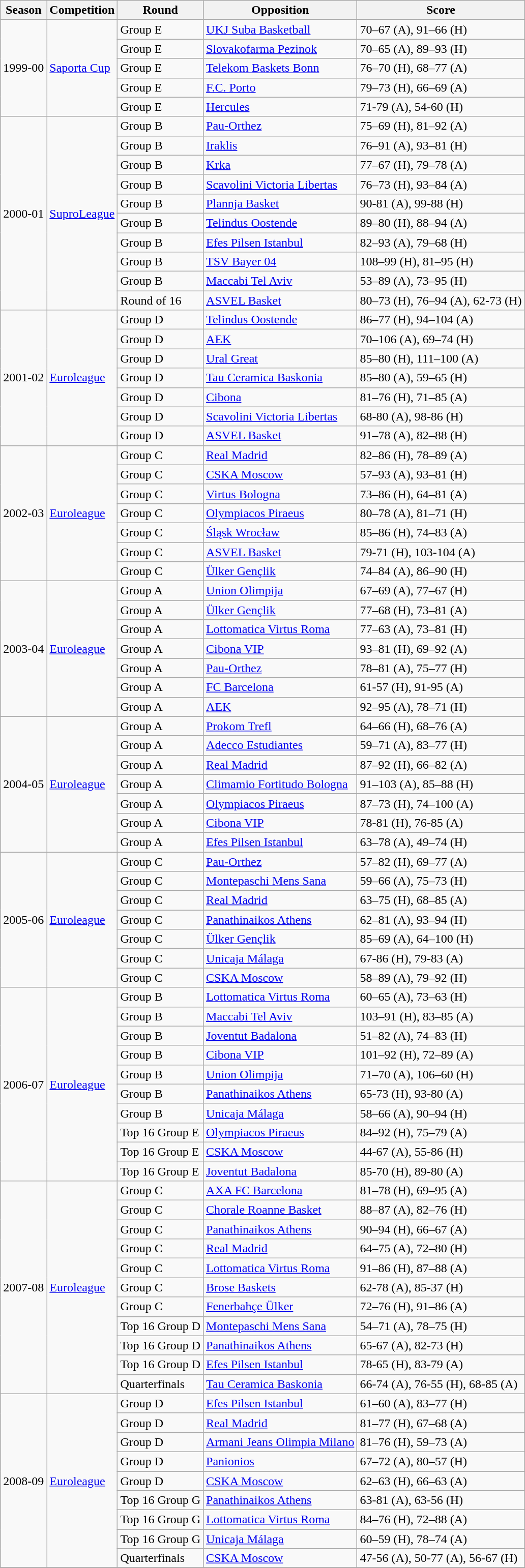<table class="wikitable">
<tr>
<th>Season</th>
<th>Competition</th>
<th>Round</th>
<th>Opposition</th>
<th>Score</th>
</tr>
<tr>
<td rowspan="5">1999-00</td>
<td rowspan="5"><a href='#'>Saporta Cup</a></td>
<td>Group E</td>
<td> <a href='#'>UKJ Suba Basketball</a></td>
<td>70–67 (A), 91–66 (H)</td>
</tr>
<tr>
<td>Group E</td>
<td> <a href='#'>Slovakofarma Pezinok</a></td>
<td>70–65 (A), 89–93 (H)</td>
</tr>
<tr>
<td>Group E</td>
<td> <a href='#'>Telekom Baskets Bonn</a></td>
<td>76–70 (H), 68–77 (A)</td>
</tr>
<tr>
<td>Group E</td>
<td> <a href='#'>F.C. Porto</a></td>
<td>79–73 (H), 66–69 (A)</td>
</tr>
<tr>
<td>Group E</td>
<td> <a href='#'>Hercules</a></td>
<td>71-79 (A), 54-60 (H)</td>
</tr>
<tr>
<td rowspan="10">2000-01</td>
<td rowspan="10"><a href='#'>SuproLeague</a></td>
<td>Group B</td>
<td> <a href='#'>Pau-Orthez</a></td>
<td>75–69 (H), 81–92 (A)</td>
</tr>
<tr>
<td>Group B</td>
<td> <a href='#'>Iraklis</a></td>
<td>76–91 (A), 93–81 (H)</td>
</tr>
<tr>
<td>Group B</td>
<td> <a href='#'>Krka</a></td>
<td>77–67 (H), 79–78 (A)</td>
</tr>
<tr>
<td>Group B</td>
<td> <a href='#'>Scavolini Victoria Libertas</a></td>
<td>76–73 (H), 93–84 (A)</td>
</tr>
<tr>
<td>Group B</td>
<td> <a href='#'>Plannja Basket</a></td>
<td>90-81 (A), 99-88 (H)</td>
</tr>
<tr>
<td>Group B</td>
<td> <a href='#'>Telindus Oostende</a></td>
<td>89–80 (H), 88–94 (A)</td>
</tr>
<tr>
<td>Group B</td>
<td> <a href='#'>Efes Pilsen Istanbul</a></td>
<td>82–93 (A), 79–68 (H)</td>
</tr>
<tr>
<td>Group B</td>
<td> <a href='#'>TSV Bayer 04</a></td>
<td>108–99 (H), 81–95 (H)</td>
</tr>
<tr>
<td>Group B</td>
<td> <a href='#'>Maccabi Tel Aviv</a></td>
<td>53–89 (A), 73–95 (H)</td>
</tr>
<tr>
<td>Round of 16</td>
<td> <a href='#'>ASVEL Basket</a></td>
<td>80–73 (H), 76–94 (A), 62-73 (H)</td>
</tr>
<tr>
<td rowspan="7">2001-02</td>
<td rowspan="7"><a href='#'>Euroleague</a></td>
<td>Group D</td>
<td> <a href='#'>Telindus Oostende</a></td>
<td>86–77 (H), 94–104 (A)</td>
</tr>
<tr>
<td>Group D</td>
<td> <a href='#'>AEK</a></td>
<td>70–106 (A), 69–74 (H)</td>
</tr>
<tr>
<td>Group D</td>
<td> <a href='#'>Ural Great</a></td>
<td>85–80 (H), 111–100 (A)</td>
</tr>
<tr>
<td>Group D</td>
<td> <a href='#'>Tau Ceramica Baskonia</a></td>
<td>85–80 (A), 59–65 (H)</td>
</tr>
<tr>
<td>Group D</td>
<td> <a href='#'>Cibona</a></td>
<td>81–76 (H), 71–85 (A)</td>
</tr>
<tr>
<td>Group D</td>
<td> <a href='#'>Scavolini Victoria Libertas</a></td>
<td>68-80 (A), 98-86 (H)</td>
</tr>
<tr>
<td>Group D</td>
<td> <a href='#'>ASVEL Basket</a></td>
<td>91–78 (A), 82–88 (H)</td>
</tr>
<tr>
<td rowspan="7">2002-03</td>
<td rowspan="7"><a href='#'>Euroleague</a></td>
<td>Group C</td>
<td> <a href='#'>Real Madrid</a></td>
<td>82–86 (H), 78–89 (A)</td>
</tr>
<tr>
<td>Group C</td>
<td> <a href='#'>CSKA Moscow</a></td>
<td>57–93 (A), 93–81 (H)</td>
</tr>
<tr>
<td>Group C</td>
<td> <a href='#'>Virtus Bologna</a></td>
<td>73–86 (H), 64–81 (A)</td>
</tr>
<tr>
<td>Group C</td>
<td> <a href='#'>Olympiacos Piraeus</a></td>
<td>80–78 (A), 81–71 (H)</td>
</tr>
<tr>
<td>Group C</td>
<td> <a href='#'>Śląsk Wrocław</a></td>
<td>85–86 (H), 74–83 (A)</td>
</tr>
<tr>
<td>Group C</td>
<td> <a href='#'>ASVEL Basket</a></td>
<td>79-71 (H), 103-104 (A)</td>
</tr>
<tr>
<td>Group C</td>
<td> <a href='#'>Ülker Gençlik</a></td>
<td>74–84 (A), 86–90 (H)</td>
</tr>
<tr>
<td rowspan="7">2003-04</td>
<td rowspan="7"><a href='#'>Euroleague</a></td>
<td>Group A</td>
<td> <a href='#'>Union Olimpija</a></td>
<td>67–69 (A), 77–67 (H)</td>
</tr>
<tr>
<td>Group A</td>
<td> <a href='#'>Ülker Gençlik</a></td>
<td>77–68 (H), 73–81 (A)</td>
</tr>
<tr>
<td>Group A</td>
<td> <a href='#'>Lottomatica Virtus Roma</a></td>
<td>77–63 (A), 73–81 (H)</td>
</tr>
<tr>
<td>Group A</td>
<td> <a href='#'>Cibona VIP</a></td>
<td>93–81 (H), 69–92 (A)</td>
</tr>
<tr>
<td>Group A</td>
<td> <a href='#'>Pau-Orthez</a></td>
<td>78–81 (A), 75–77 (H)</td>
</tr>
<tr>
<td>Group A</td>
<td> <a href='#'>FC Barcelona</a></td>
<td>61-57 (H), 91-95 (A)</td>
</tr>
<tr>
<td>Group A</td>
<td> <a href='#'>AEK</a></td>
<td>92–95 (A), 78–71 (H)</td>
</tr>
<tr>
<td rowspan="7">2004-05</td>
<td rowspan="7"><a href='#'>Euroleague</a></td>
<td>Group A</td>
<td> <a href='#'>Prokom Trefl</a></td>
<td>64–66 (H), 68–76 (A)</td>
</tr>
<tr>
<td>Group A</td>
<td> <a href='#'>Adecco Estudiantes</a></td>
<td>59–71 (A), 83–77 (H)</td>
</tr>
<tr>
<td>Group A</td>
<td> <a href='#'>Real Madrid</a></td>
<td>87–92 (H), 66–82 (A)</td>
</tr>
<tr>
<td>Group A</td>
<td> <a href='#'>Climamio Fortitudo Bologna</a></td>
<td>91–103 (A), 85–88 (H)</td>
</tr>
<tr>
<td>Group A</td>
<td> <a href='#'>Olympiacos Piraeus</a></td>
<td>87–73 (H), 74–100 (A)</td>
</tr>
<tr>
<td>Group A</td>
<td> <a href='#'>Cibona VIP</a></td>
<td>78-81 (H), 76-85 (A)</td>
</tr>
<tr>
<td>Group A</td>
<td> <a href='#'>Efes Pilsen Istanbul</a></td>
<td>63–78 (A), 49–74 (H)</td>
</tr>
<tr>
<td rowspan="7">2005-06</td>
<td rowspan="7"><a href='#'>Euroleague</a></td>
<td>Group C</td>
<td> <a href='#'>Pau-Orthez</a></td>
<td>57–82 (H), 69–77 (A)</td>
</tr>
<tr>
<td>Group C</td>
<td> <a href='#'>Montepaschi Mens Sana</a></td>
<td>59–66 (A), 75–73 (H)</td>
</tr>
<tr>
<td>Group C</td>
<td> <a href='#'>Real Madrid</a></td>
<td>63–75 (H), 68–85 (A)</td>
</tr>
<tr>
<td>Group C</td>
<td> <a href='#'>Panathinaikos Athens</a></td>
<td>62–81 (A), 93–94 (H)</td>
</tr>
<tr>
<td>Group C</td>
<td> <a href='#'>Ülker Gençlik</a></td>
<td>85–69 (A), 64–100 (H)</td>
</tr>
<tr>
<td>Group C</td>
<td> <a href='#'>Unicaja Málaga</a></td>
<td>67-86 (H), 79-83 (A)</td>
</tr>
<tr>
<td>Group C</td>
<td> <a href='#'>CSKA Moscow</a></td>
<td>58–89 (A), 79–92 (H)</td>
</tr>
<tr>
<td rowspan="10">2006-07</td>
<td rowspan="10"><a href='#'>Euroleague</a></td>
<td>Group B</td>
<td> <a href='#'>Lottomatica Virtus Roma</a></td>
<td>60–65 (A), 73–63 (H)</td>
</tr>
<tr>
<td>Group B</td>
<td> <a href='#'>Maccabi Tel Aviv</a></td>
<td>103–91 (H), 83–85 (A)</td>
</tr>
<tr>
<td>Group B</td>
<td> <a href='#'>Joventut Badalona</a></td>
<td>51–82 (A), 74–83 (H)</td>
</tr>
<tr>
<td>Group B</td>
<td> <a href='#'>Cibona VIP</a></td>
<td>101–92 (H), 72–89 (A)</td>
</tr>
<tr>
<td>Group B</td>
<td> <a href='#'>Union Olimpija</a></td>
<td>71–70 (A), 106–60 (H)</td>
</tr>
<tr>
<td>Group B</td>
<td> <a href='#'>Panathinaikos Athens</a></td>
<td>65-73 (H), 93-80 (A)</td>
</tr>
<tr>
<td>Group B</td>
<td> <a href='#'>Unicaja Málaga</a></td>
<td>58–66 (A), 90–94 (H)</td>
</tr>
<tr>
<td>Top 16 Group E</td>
<td> <a href='#'>Olympiacos Piraeus</a></td>
<td>84–92 (H), 75–79 (A)</td>
</tr>
<tr>
<td>Top 16 Group E</td>
<td> <a href='#'>CSKA Moscow</a></td>
<td>44-67 (A), 55-86 (H)</td>
</tr>
<tr>
<td>Top 16 Group E</td>
<td> <a href='#'>Joventut Badalona</a></td>
<td>85-70 (H), 89-80 (A)</td>
</tr>
<tr>
<td rowspan="11">2007-08</td>
<td rowspan="11"><a href='#'>Euroleague</a></td>
<td>Group C</td>
<td> <a href='#'>AXA FC Barcelona</a></td>
<td>81–78 (H), 69–95 (A)</td>
</tr>
<tr>
<td>Group C</td>
<td> <a href='#'>Chorale Roanne Basket</a></td>
<td>88–87 (A), 82–76 (H)</td>
</tr>
<tr>
<td>Group C</td>
<td> <a href='#'>Panathinaikos Athens</a></td>
<td>90–94 (H), 66–67 (A)</td>
</tr>
<tr>
<td>Group C</td>
<td> <a href='#'>Real Madrid</a></td>
<td>64–75 (A), 72–80 (H)</td>
</tr>
<tr>
<td>Group C</td>
<td> <a href='#'>Lottomatica Virtus Roma</a></td>
<td>91–86 (H), 87–88 (A)</td>
</tr>
<tr>
<td>Group C</td>
<td> <a href='#'>Brose Baskets</a></td>
<td>62-78 (A), 85-37 (H)</td>
</tr>
<tr>
<td>Group C</td>
<td> <a href='#'>Fenerbahçe Ülker</a></td>
<td>72–76 (H), 91–86 (A)</td>
</tr>
<tr>
<td>Top 16 Group D</td>
<td> <a href='#'>Montepaschi Mens Sana</a></td>
<td>54–71 (A), 78–75 (H)</td>
</tr>
<tr>
<td>Top 16 Group D</td>
<td> <a href='#'>Panathinaikos Athens</a></td>
<td>65-67 (A), 82-73 (H)</td>
</tr>
<tr>
<td>Top 16 Group D</td>
<td> <a href='#'>Efes Pilsen Istanbul</a></td>
<td>78-65 (H), 83-79 (A)</td>
</tr>
<tr>
<td>Quarterfinals</td>
<td> <a href='#'>Tau Ceramica Baskonia</a></td>
<td>66-74 (A), 76-55 (H), 68-85 (A)</td>
</tr>
<tr>
<td rowspan="9">2008-09</td>
<td rowspan="9"><a href='#'>Euroleague</a></td>
<td>Group D</td>
<td> <a href='#'>Efes Pilsen Istanbul</a></td>
<td>61–60 (A), 83–77 (H)</td>
</tr>
<tr>
<td>Group D</td>
<td> <a href='#'>Real Madrid</a></td>
<td>81–77 (H), 67–68 (A)</td>
</tr>
<tr>
<td>Group D</td>
<td> <a href='#'>Armani Jeans Olimpia Milano</a></td>
<td>81–76 (H), 59–73 (A)</td>
</tr>
<tr>
<td>Group D</td>
<td> <a href='#'>Panionios</a></td>
<td>67–72 (A), 80–57 (H)</td>
</tr>
<tr>
<td>Group D</td>
<td> <a href='#'>CSKA Moscow</a></td>
<td>62–63 (H), 66–63 (A)</td>
</tr>
<tr>
<td>Top 16 Group G</td>
<td> <a href='#'>Panathinaikos Athens</a></td>
<td>63-81 (A), 63-56 (H)</td>
</tr>
<tr>
<td>Top 16 Group G</td>
<td> <a href='#'>Lottomatica Virtus Roma</a></td>
<td>84–76 (H), 72–88 (A)</td>
</tr>
<tr>
<td>Top 16 Group G</td>
<td> <a href='#'>Unicaja Málaga</a></td>
<td>60–59 (H), 78–74 (A)</td>
</tr>
<tr>
<td>Quarterfinals</td>
<td> <a href='#'>CSKA Moscow</a></td>
<td>47-56 (A), 50-77 (A), 56-67 (H)</td>
</tr>
<tr>
</tr>
</table>
